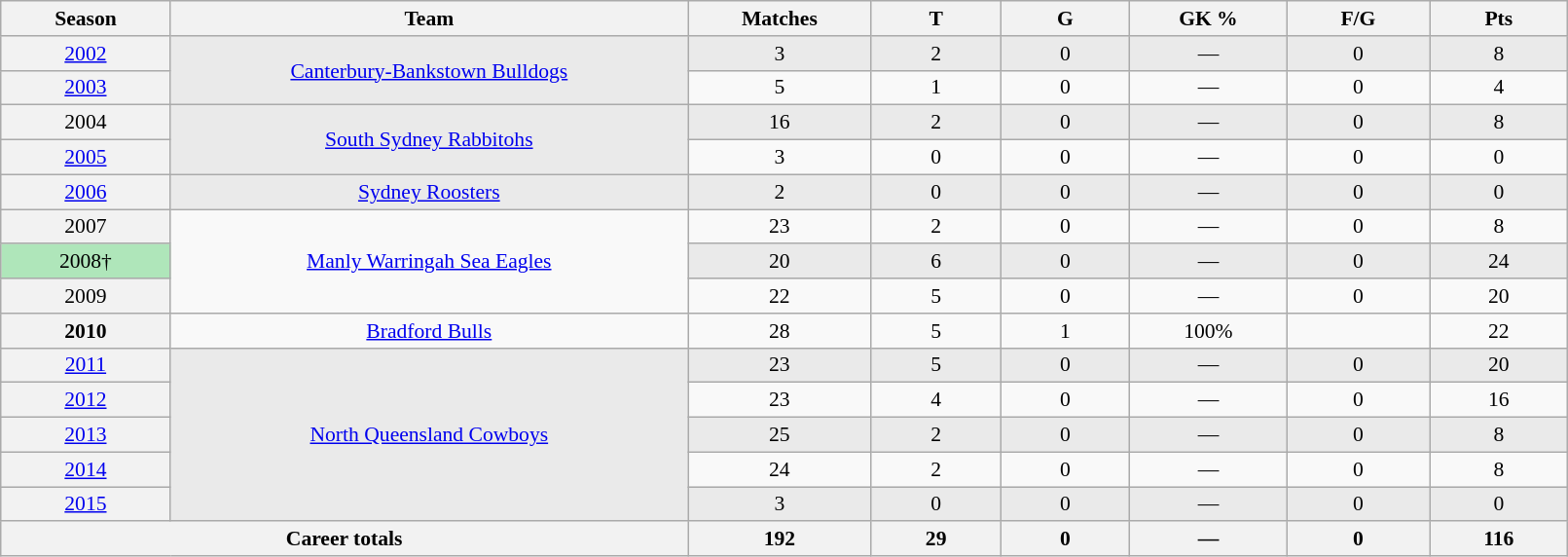<table class="wikitable sortable"  style="font-size:90%; text-align:center; width:85%;">
<tr>
<th width=2%>Season</th>
<th width=8%>Team</th>
<th width=2%>Matches</th>
<th width=2%>T</th>
<th width=2%>G</th>
<th width=2%>GK %</th>
<th width=2%>F/G</th>
<th width=2%>Pts</th>
</tr>
<tr style="background-color: #EAEAEA">
<th scope="row" style="text-align:center; font-weight:normal"><a href='#'>2002</a></th>
<td rowspan="2" style="text-align:center;"> <a href='#'>Canterbury-Bankstown Bulldogs</a></td>
<td>3</td>
<td>2</td>
<td>0</td>
<td>—</td>
<td>0</td>
<td>8</td>
</tr>
<tr>
<th scope="row" style="text-align:center; font-weight:normal"><a href='#'>2003</a></th>
<td>5</td>
<td>1</td>
<td>0</td>
<td>—</td>
<td>0</td>
<td>4</td>
</tr>
<tr style="background-color: #EAEAEA">
<th scope="row" style="text-align:center; font-weight:normal">2004</th>
<td rowspan="2" style="text-align:center;"> <a href='#'>South Sydney Rabbitohs</a></td>
<td>16</td>
<td>2</td>
<td>0</td>
<td>—</td>
<td>0</td>
<td>8</td>
</tr>
<tr>
<th scope="row" style="text-align:center; font-weight:normal"><a href='#'>2005</a></th>
<td>3</td>
<td>0</td>
<td>0</td>
<td>—</td>
<td>0</td>
<td>0</td>
</tr>
<tr style="background-color: #EAEAEA">
<th scope="row" style="text-align:center; font-weight:normal"><a href='#'>2006</a></th>
<td style="text-align:center;"> <a href='#'>Sydney Roosters</a></td>
<td>2</td>
<td>0</td>
<td>0</td>
<td>—</td>
<td>0</td>
<td>0</td>
</tr>
<tr>
<th scope="row" style="text-align:center; font-weight:normal">2007</th>
<td rowspan="3" style="text-align:center;"> <a href='#'>Manly Warringah Sea Eagles</a></td>
<td>23</td>
<td>2</td>
<td>0</td>
<td>—</td>
<td>0</td>
<td>8</td>
</tr>
<tr style="background-color: #EAEAEA">
<th scope="row" style="text-align:center; font-weight:normal; background:#afe6ba;">2008†</th>
<td>20</td>
<td>6</td>
<td>0</td>
<td>—</td>
<td>0</td>
<td>24</td>
</tr>
<tr>
<th scope="row" style="text-align:center; font-weight:normal">2009</th>
<td>22</td>
<td>5</td>
<td>0</td>
<td>—</td>
<td>0</td>
<td>20</td>
</tr>
<tr>
<th>2010</th>
<td> <a href='#'>Bradford Bulls</a></td>
<td>28</td>
<td>5</td>
<td>1</td>
<td>100%</td>
<td></td>
<td>22</td>
</tr>
<tr style="background-color: #EAEAEA">
<th scope="row" style="text-align:center; font-weight:normal"><a href='#'>2011</a></th>
<td rowspan="5" style="text-align:center;"> <a href='#'>North Queensland Cowboys</a></td>
<td>23</td>
<td>5</td>
<td>0</td>
<td>—</td>
<td>0</td>
<td>20</td>
</tr>
<tr>
<th scope="row" style="text-align:center; font-weight:normal"><a href='#'>2012</a></th>
<td>23</td>
<td>4</td>
<td>0</td>
<td>—</td>
<td>0</td>
<td>16</td>
</tr>
<tr style="background-color: #EAEAEA">
<th scope="row" style="text-align:center; font-weight:normal"><a href='#'>2013</a></th>
<td>25</td>
<td>2</td>
<td>0</td>
<td>—</td>
<td>0</td>
<td>8</td>
</tr>
<tr>
<th scope="row" style="text-align:center; font-weight:normal"><a href='#'>2014</a></th>
<td>24</td>
<td>2</td>
<td>0</td>
<td>—</td>
<td>0</td>
<td>8</td>
</tr>
<tr style="background-color: #EAEAEA">
<th scope="row" style="text-align:center; font-weight:normal"><a href='#'>2015</a></th>
<td>3</td>
<td>0</td>
<td>0</td>
<td>—</td>
<td>0</td>
<td>0</td>
</tr>
<tr class="sortbottom">
<th colspan=2>Career totals</th>
<th>192</th>
<th>29</th>
<th>0</th>
<th>—</th>
<th>0</th>
<th>116</th>
</tr>
</table>
